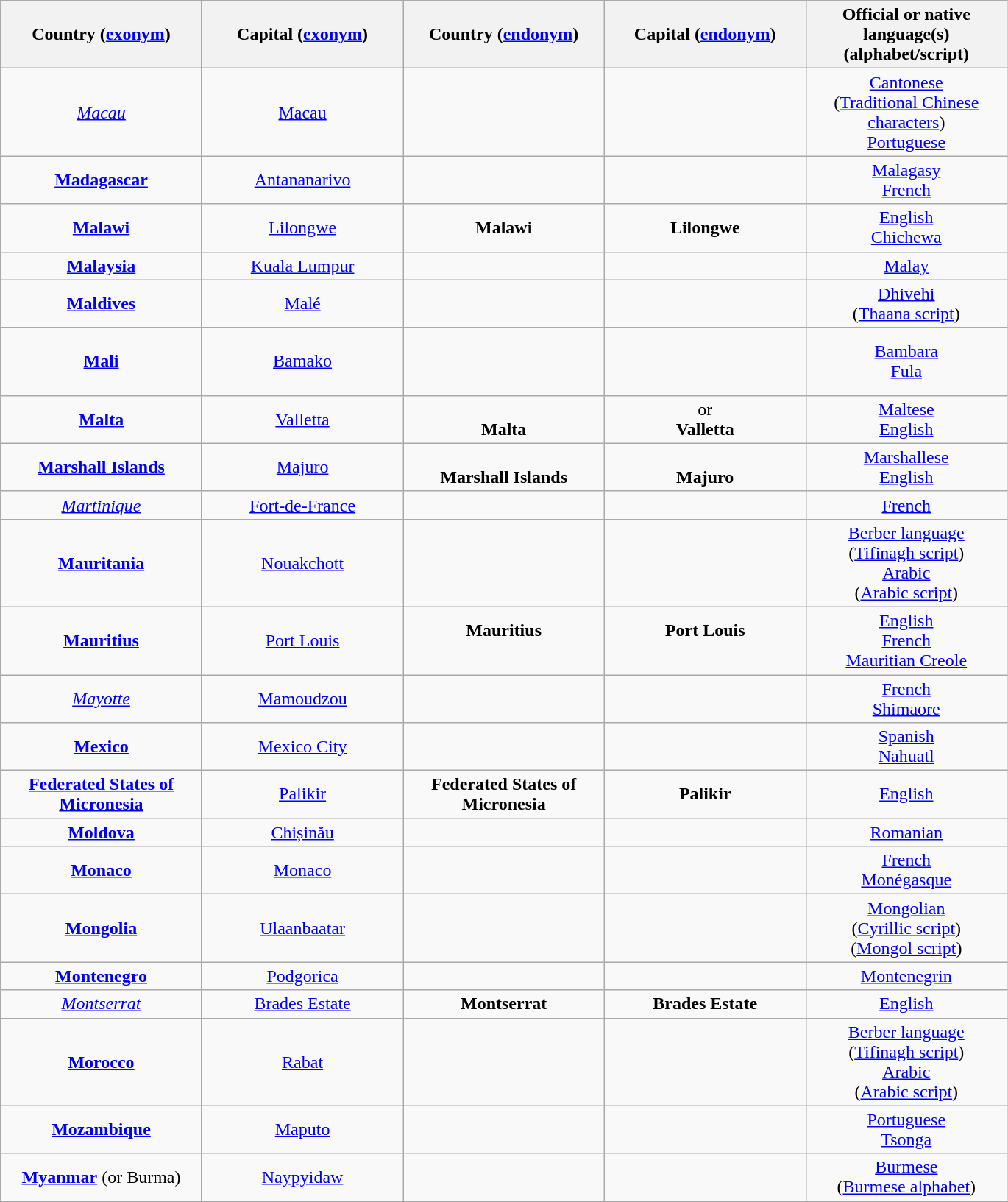<table style="text-align:center;" class="wikitable">
<tr style="background:#ccc;">
<th style="width:175px;">Country (<a href='#'>exonym</a>)</th>
<th style="width:175px;">Capital (<a href='#'>exonym</a>)</th>
<th style="width:175px;">Country (<a href='#'>endonym</a>)</th>
<th style="width:175px;">Capital (<a href='#'>endonym</a>)</th>
<th style="width:175px;">Official or native language(s) (alphabet/script)</th>
</tr>
<tr>
<td> <em><a href='#'>Macau</a></em></td>
<td><a href='#'>Macau</a></td>
<td><strong></strong><br><strong></strong><br><strong></strong></td>
<td><strong></strong><br><strong></strong><br><strong></strong></td>
<td><a href='#'>Cantonese</a><br>(<a href='#'>Traditional Chinese characters</a>)<br><a href='#'>Portuguese</a></td>
</tr>
<tr>
<td> <strong><a href='#'>Madagascar</a></strong></td>
<td><a href='#'>Antananarivo</a></td>
<td><strong></strong><br><strong></strong></td>
<td><strong></strong><br><strong></strong></td>
<td><a href='#'>Malagasy</a><br><a href='#'>French</a></td>
</tr>
<tr>
<td> <strong><a href='#'>Malawi</a></strong></td>
<td><a href='#'>Lilongwe</a></td>
<td><strong>Malawi</strong><br><strong></strong></td>
<td><strong>Lilongwe</strong><br><strong></strong></td>
<td><a href='#'>English</a><br><a href='#'>Chichewa</a></td>
</tr>
<tr>
<td> <strong><a href='#'>Malaysia</a></strong></td>
<td><a href='#'>Kuala Lumpur</a></td>
<td><strong></strong></td>
<td><strong></strong></td>
<td><a href='#'>Malay</a></td>
</tr>
<tr>
<td> <strong><a href='#'>Maldives</a></strong></td>
<td><a href='#'>Malé</a></td>
<td><strong></strong><br></td>
<td><strong></strong><br></td>
<td><a href='#'>Dhivehi</a><br>(<a href='#'>Thaana script</a>)</td>
</tr>
<tr>
<td> <strong><a href='#'>Mali</a></strong></td>
<td><a href='#'>Bamako</a></td>
<td><strong></strong><br><br><strong></strong><br></td>
<td><strong></strong><br><br><strong></strong><br></td>
<td><a href='#'>Bambara</a><br><a href='#'>Fula</a></td>
</tr>
<tr>
<td> <strong><a href='#'>Malta</a></strong></td>
<td><a href='#'>Valletta</a></td>
<td><strong></strong><br><strong>Malta</strong></td>
<td><strong></strong> or <strong></strong><br><strong>Valletta</strong></td>
<td><a href='#'>Maltese</a><br><a href='#'>English</a></td>
</tr>
<tr>
<td> <strong><a href='#'>Marshall Islands</a></strong></td>
<td><a href='#'>Majuro</a></td>
<td><strong></strong><br><strong>Marshall Islands</strong></td>
<td><strong></strong><br><strong>Majuro</strong></td>
<td><a href='#'>Marshallese</a> <br><a href='#'>English</a></td>
</tr>
<tr>
<td> <em><a href='#'>Martinique</a></em></td>
<td><a href='#'>Fort-de-France</a></td>
<td><strong></strong></td>
<td><strong></strong></td>
<td><a href='#'>French</a></td>
</tr>
<tr>
<td> <strong><a href='#'>Mauritania</a></strong></td>
<td><a href='#'>Nouakchott</a></td>
<td><strong></strong><br><strong></strong><br><strong></strong><br></td>
<td><strong></strong><br><strong></strong><br><strong></strong><br></td>
<td><a href='#'>Berber language</a><br>(<a href='#'>Tifinagh script</a>)<br><a href='#'>Arabic</a><br>(<a href='#'>Arabic script</a>)</td>
</tr>
<tr>
<td> <strong><a href='#'>Mauritius</a></strong></td>
<td><a href='#'>Port Louis</a></td>
<td><strong>Mauritius</strong><br><strong></strong><br><strong></strong></td>
<td><strong>Port Louis</strong><br><strong></strong><br><strong></strong></td>
<td><a href='#'>English</a><br><a href='#'>French</a><br><a href='#'>Mauritian Creole</a></td>
</tr>
<tr>
<td> <em><a href='#'>Mayotte</a></em></td>
<td><a href='#'>Mamoudzou</a></td>
<td><strong></strong><br><strong></strong></td>
<td><strong></strong><br><strong></strong></td>
<td><a href='#'>French</a><br><a href='#'>Shimaore</a></td>
</tr>
<tr>
<td> <strong><a href='#'>Mexico</a></strong></td>
<td><a href='#'>Mexico City</a></td>
<td><strong></strong><br><strong></strong></td>
<td><strong></strong><br><strong></strong></td>
<td><a href='#'>Spanish</a><br><a href='#'>Nahuatl</a></td>
</tr>
<tr>
<td> <strong><a href='#'>Federated States of Micronesia</a></strong></td>
<td><a href='#'>Palikir</a></td>
<td><strong>Federated States of Micronesia</strong></td>
<td><strong>Palikir</strong></td>
<td><a href='#'>English</a></td>
</tr>
<tr>
<td> <strong><a href='#'>Moldova</a></strong></td>
<td><a href='#'>Chișinău</a></td>
<td><strong></strong></td>
<td><strong></strong></td>
<td><a href='#'>Romanian</a></td>
</tr>
<tr>
<td> <strong><a href='#'>Monaco</a></strong></td>
<td><a href='#'>Monaco</a></td>
<td><strong></strong><br><strong></strong></td>
<td><strong></strong><br><strong></strong></td>
<td><a href='#'>French</a><br><a href='#'>Monégasque</a></td>
</tr>
<tr>
<td> <strong><a href='#'>Mongolia</a></strong></td>
<td><a href='#'>Ulaanbaatar</a></td>
<td><strong></strong><br><br></td>
<td><strong></strong><br><br></td>
<td><a href='#'>Mongolian</a><br>(<a href='#'>Cyrillic script</a>)<br>(<a href='#'>Mongol script</a>)</td>
</tr>
<tr>
<td> <strong><a href='#'>Montenegro</a></strong></td>
<td><a href='#'>Podgorica</a></td>
<td><strong></strong><br></td>
<td><strong></strong><br></td>
<td><a href='#'>Montenegrin</a></td>
</tr>
<tr>
<td> <em><a href='#'>Montserrat</a></em></td>
<td><a href='#'>Brades Estate</a></td>
<td><strong>Montserrat</strong></td>
<td><strong>Brades Estate</strong></td>
<td><a href='#'>English</a></td>
</tr>
<tr>
<td> <strong><a href='#'>Morocco</a></strong></td>
<td><a href='#'>Rabat</a></td>
<td><strong></strong><br><br><strong></strong><br></td>
<td><strong></strong><br><br><strong></strong><br></td>
<td><a href='#'>Berber language</a><br>(<a href='#'>Tifinagh script</a>)<br><a href='#'>Arabic</a><br>(<a href='#'>Arabic script</a>)</td>
</tr>
<tr>
<td> <strong><a href='#'>Mozambique</a></strong></td>
<td><a href='#'>Maputo</a></td>
<td><strong></strong><br><strong></strong></td>
<td><strong></strong><br><strong></strong></td>
<td><a href='#'>Portuguese</a><br><a href='#'>Tsonga</a></td>
</tr>
<tr>
<td> <strong><a href='#'>Myanmar</a></strong> (or Burma)</td>
<td><a href='#'>Naypyidaw</a></td>
<td><strong></strong><br></td>
<td><strong></strong><br></td>
<td><a href='#'>Burmese</a><br>(<a href='#'>Burmese alphabet</a>)</td>
</tr>
</table>
